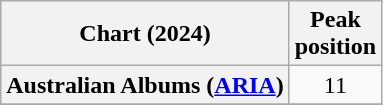<table class="wikitable sortable plainrowheaders" style="text-align:center">
<tr>
<th scope="col">Chart (2024)</th>
<th scope="col">Peak<br>position</th>
</tr>
<tr>
<th scope="row">Australian Albums (<a href='#'>ARIA</a>)</th>
<td>11</td>
</tr>
<tr>
</tr>
</table>
